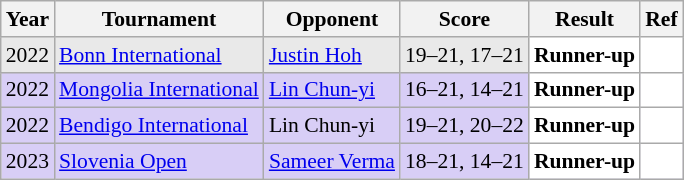<table class="sortable wikitable" style="font-size: 90%;">
<tr>
<th>Year</th>
<th>Tournament</th>
<th>Opponent</th>
<th>Score</th>
<th>Result</th>
<th>Ref</th>
</tr>
<tr style="background:#E9E9E9">
<td align="center">2022</td>
<td align="left"><a href='#'>Bonn International</a></td>
<td align="left"> <a href='#'>Justin Hoh</a></td>
<td align="left">19–21, 17–21</td>
<td style="text-align:left; background:white"> <strong>Runner-up</strong></td>
<td style="text-align:center; background:white"></td>
</tr>
<tr style="background:#D8CEF6">
<td align="center">2022</td>
<td align="left"><a href='#'>Mongolia International</a></td>
<td align="left"> <a href='#'>Lin Chun-yi</a></td>
<td align="left">16–21, 14–21</td>
<td style="text-align:left; background:white"> <strong>Runner-up</strong></td>
<td style="text-align:center; background:white"></td>
</tr>
<tr style="background:#D8CEF6">
<td align="center">2022</td>
<td align="left"><a href='#'>Bendigo International</a></td>
<td align="left"> Lin Chun-yi</td>
<td align="left">19–21, 20–22</td>
<td style="text-align:left; background:white"> <strong>Runner-up</strong></td>
<td style="text-align:center; background:white"></td>
</tr>
<tr style="background:#D8CEF6">
<td align="center">2023</td>
<td align="left"><a href='#'>Slovenia Open</a></td>
<td align="left"> <a href='#'>Sameer Verma</a></td>
<td align="left">18–21, 14–21</td>
<td style="text-align:left; background:white"> <strong>Runner-up</strong></td>
<td style="text-align:center; background:white"></td>
</tr>
</table>
